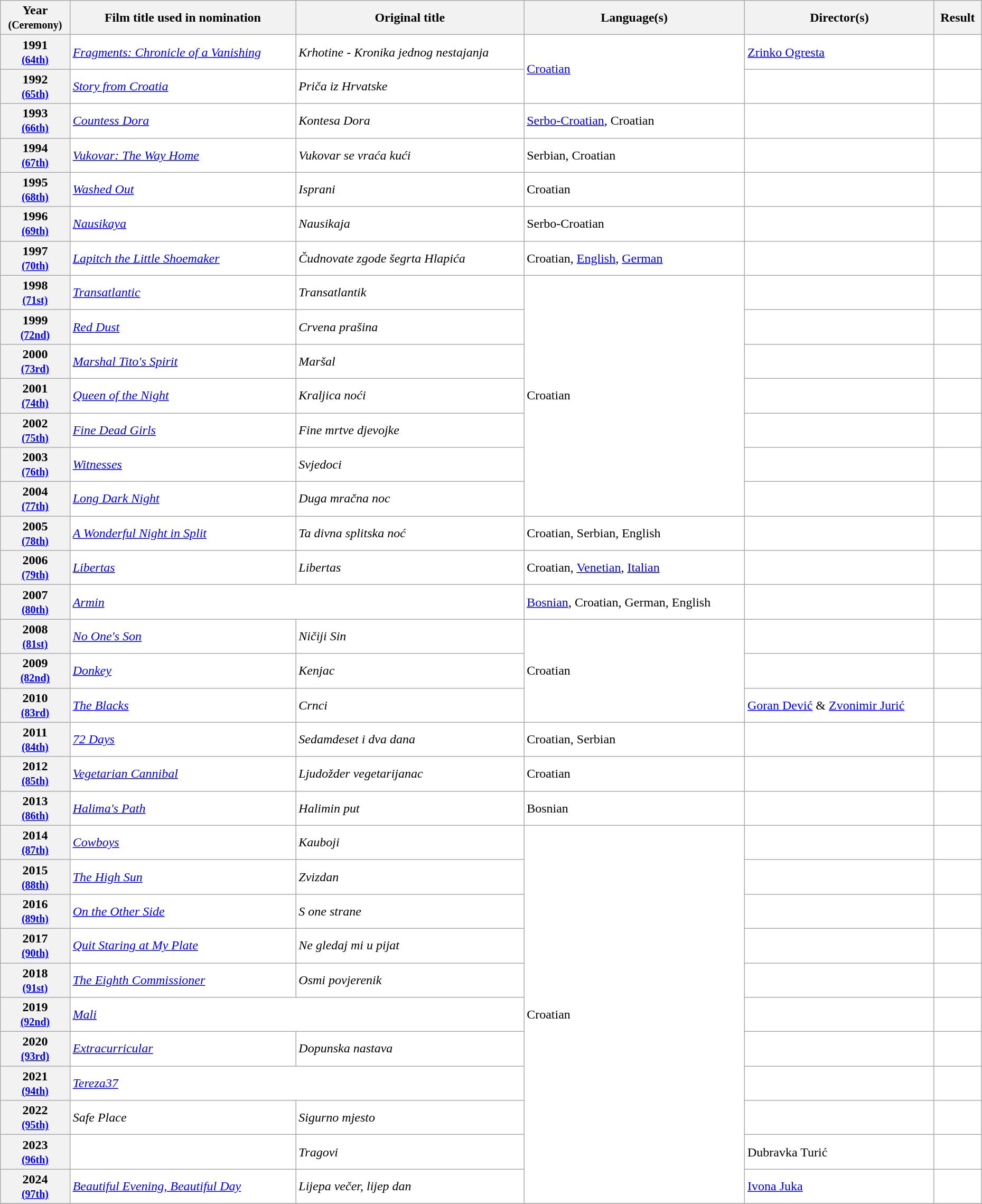<table class="wikitable sortable" width="98%" style="background:#ffffff;">
<tr>
<th>Year<br><small>(Ceremony)</small></th>
<th>Film title used in nomination</th>
<th>Original title</th>
<th>Language(s)</th>
<th>Director(s)</th>
<th>Result</th>
</tr>
<tr>
<th align="center">1991<br><small><a href='#'>(64th)</a></small></th>
<td><em><a href='#'>Fragments: Chronicle of a Vanishing</a></em></td>
<td><em>Krhotine - Kronika jednog nestajanja</em></td>
<td rowspan="2"><a href='#'>Croatian</a></td>
<td><a href='#'>Zrinko Ogresta</a></td>
<td></td>
</tr>
<tr>
<th align="center">1992<br><small><a href='#'>(65th)</a></small></th>
<td><em><a href='#'>Story from Croatia</a></em></td>
<td><em>Priča iz Hrvatske</em></td>
<td></td>
<td></td>
</tr>
<tr>
<th align="center">1993<br><small><a href='#'>(66th)</a></small></th>
<td><em><a href='#'>Countess Dora</a></em></td>
<td><em>Kontesa Dora</em></td>
<td><a href='#'>Serbo-Croatian</a>, Croatian</td>
<td></td>
<td></td>
</tr>
<tr>
<th align="center">1994<br><small><a href='#'>(67th)</a></small></th>
<td><em><a href='#'>Vukovar: The Way Home</a></em></td>
<td><em>Vukovar se vraća kući</em></td>
<td>Serbian, Croatian</td>
<td></td>
<td></td>
</tr>
<tr>
<th align="center">1995<br><small><a href='#'>(68th)</a></small></th>
<td><em><a href='#'>Washed Out</a></em></td>
<td><em>Isprani</em></td>
<td>Croatian</td>
<td></td>
<td></td>
</tr>
<tr>
<th align="center">1996<br><small><a href='#'>(69th)</a></small></th>
<td><em><a href='#'>Nausikaya</a></em></td>
<td><em>Nausikaja</em></td>
<td>Serbo-Croatian</td>
<td></td>
<td></td>
</tr>
<tr>
<th align="center">1997<br><small><a href='#'>(70th)</a></small></th>
<td><em><a href='#'>Lapitch the Little Shoemaker</a></em></td>
<td><em>Čudnovate zgode šegrta Hlapića</em></td>
<td>Croatian, <a href='#'>English</a>, <a href='#'>German</a></td>
<td></td>
<td></td>
</tr>
<tr>
<th align="center">1998<br><small><a href='#'>(71st)</a></small></th>
<td><em><a href='#'>Transatlantic</a></em></td>
<td><em>Transatlantik</em></td>
<td rowspan="7">Croatian</td>
<td></td>
<td></td>
</tr>
<tr>
<th align="center">1999<br><small><a href='#'>(72nd)</a></small></th>
<td><em><a href='#'>Red Dust</a></em></td>
<td><em>Crvena prašina</em></td>
<td></td>
<td></td>
</tr>
<tr>
<th align="center">2000<br><small><a href='#'>(73rd)</a></small></th>
<td><em><a href='#'>Marshal Tito's Spirit</a></em></td>
<td><em>Maršal</em></td>
<td></td>
<td></td>
</tr>
<tr>
<th align="center">2001<br><small><a href='#'>(74th)</a></small></th>
<td><em><a href='#'>Queen of the Night</a></em></td>
<td><em>Kraljica noći</em></td>
<td></td>
<td></td>
</tr>
<tr>
<th align="center">2002<br><small><a href='#'>(75th)</a></small></th>
<td><em><a href='#'>Fine Dead Girls</a></em></td>
<td><em>Fine mrtve djevojke</em></td>
<td></td>
<td></td>
</tr>
<tr>
<th align="center">2003<br><small><a href='#'>(76th)</a></small></th>
<td><em><a href='#'>Witnesses</a></em></td>
<td><em>Svjedoci</em></td>
<td></td>
<td></td>
</tr>
<tr>
<th align="center">2004<br><small><a href='#'>(77th)</a></small></th>
<td><em><a href='#'>Long Dark Night</a></em></td>
<td><em>Duga mračna noc</em></td>
<td></td>
<td></td>
</tr>
<tr>
<th align="center">2005<br><small><a href='#'>(78th)</a></small></th>
<td><em><a href='#'>A Wonderful Night in Split</a></em></td>
<td><em>Ta divna splitska noć</em></td>
<td>Croatian, Serbian, English</td>
<td></td>
<td></td>
</tr>
<tr>
<th align="center">2006<br><small><a href='#'>(79th)</a></small></th>
<td><em><a href='#'>Libertas</a></em></td>
<td><em>Libertas</em></td>
<td>Croatian, <a href='#'>Venetian</a>, <a href='#'>Italian</a></td>
<td></td>
<td></td>
</tr>
<tr>
<th align="center">2007<br><small><a href='#'>(80th)</a></small></th>
<td colspan="2"><em><a href='#'>Armin</a></em></td>
<td><a href='#'>Bosnian</a>, Croatian, German, English</td>
<td></td>
<td></td>
</tr>
<tr>
<th align="center">2008<br><small><a href='#'>(81st)</a></small></th>
<td><em><a href='#'>No One's Son</a></em></td>
<td><em>Ničiji Sin</em></td>
<td rowspan="3">Croatian</td>
<td></td>
<td></td>
</tr>
<tr>
<th align="center">2009<br><small><a href='#'>(82nd)</a></small></th>
<td><em><a href='#'>Donkey</a></em></td>
<td><em>Kenjac</em></td>
<td></td>
<td></td>
</tr>
<tr>
<th align="center">2010<br><small><a href='#'>(83rd)</a></small></th>
<td><em><a href='#'>The Blacks</a></em></td>
<td><em>Crnci</em></td>
<td><a href='#'>Goran Dević</a> & <a href='#'>Zvonimir Jurić</a></td>
<td></td>
</tr>
<tr>
<th align="center">2011<br><small><a href='#'>(84th)</a></small></th>
<td><em><a href='#'>72 Days</a></em></td>
<td><em>Sedamdeset i dva dana</em></td>
<td>Croatian, Serbian</td>
<td></td>
<td></td>
</tr>
<tr>
<th align="center">2012<br><small><a href='#'>(85th)</a></small></th>
<td><em><a href='#'>Vegetarian Cannibal</a></em></td>
<td><em>Ljudožder vegetarijanac</em></td>
<td>Croatian</td>
<td></td>
<td></td>
</tr>
<tr>
<th align="center">2013<br><small><a href='#'>(86th)</a></small></th>
<td><em><a href='#'>Halima's Path</a></em></td>
<td><em>Halimin put</em></td>
<td>Bosnian</td>
<td></td>
<td></td>
</tr>
<tr>
<th align="center">2014<br><small><a href='#'>(87th)</a></small></th>
<td><em><a href='#'>Cowboys</a></em></td>
<td><em>Kauboji</em></td>
<td rowspan="11">Croatian</td>
<td></td>
<td></td>
</tr>
<tr>
<th align="center">2015<br><small><a href='#'>(88th)</a></small></th>
<td><em><a href='#'>The High Sun</a></em></td>
<td><em>Zvizdan</em></td>
<td></td>
<td></td>
</tr>
<tr>
<th align="center">2016<br><small><a href='#'>(89th)</a></small></th>
<td><em><a href='#'>On the Other Side</a></em></td>
<td><em>S one strane</em></td>
<td></td>
<td></td>
</tr>
<tr>
<th align="center">2017<br><small><a href='#'>(90th)</a></small></th>
<td><em><a href='#'>Quit Staring at My Plate</a></em></td>
<td><em>Ne gledaj mi u pijat</em></td>
<td></td>
<td></td>
</tr>
<tr>
<th align="center">2018<br><small><a href='#'>(91st)</a></small></th>
<td><em><a href='#'>The Eighth Commissioner</a></em></td>
<td><em>Osmi povjerenik</em></td>
<td></td>
<td></td>
</tr>
<tr>
<th align="center">2019<br><small><a href='#'>(92nd)</a></small></th>
<td colspan="2"><em><a href='#'>Mali</a></em></td>
<td></td>
<td></td>
</tr>
<tr>
<th align="center">2020<br><small><a href='#'>(93rd)</a></small></th>
<td><em><a href='#'>Extracurricular</a></em></td>
<td><em>Dopunska nastava</em></td>
<td></td>
<td></td>
</tr>
<tr>
<th align="center">2021<br><small><a href='#'>(94th)</a></small></th>
<td colspan="2"><em><a href='#'>Tereza37</a></em></td>
<td></td>
<td></td>
</tr>
<tr>
<th align="center">2022<br><small><a href='#'>(95th)</a></small></th>
<td><em>Safe Place</em></td>
<td><em>Sigurno mjesto</em></td>
<td></td>
<td></td>
</tr>
<tr>
<th align="center">2023<br><small><a href='#'>(96th)</a></small></th>
<td data-sort-value="Traces"><em></em></td>
<td data-sort-value="Tragovi"><em>Tragovi</em></td>
<td data-sort-value="Turic, Dubravka">Dubravka Turić</td>
<td></td>
</tr>
<tr>
<th>2024<br><small><a href='#'>(97th)</a></small></th>
<td><em><a href='#'>Beautiful Evening, Beautiful Day</a></em></td>
<td><em>Lijepa večer, lijep dan</em></td>
<td><a href='#'>Ivona Juka</a></td>
<td></td>
</tr>
<tr>
</tr>
</table>
